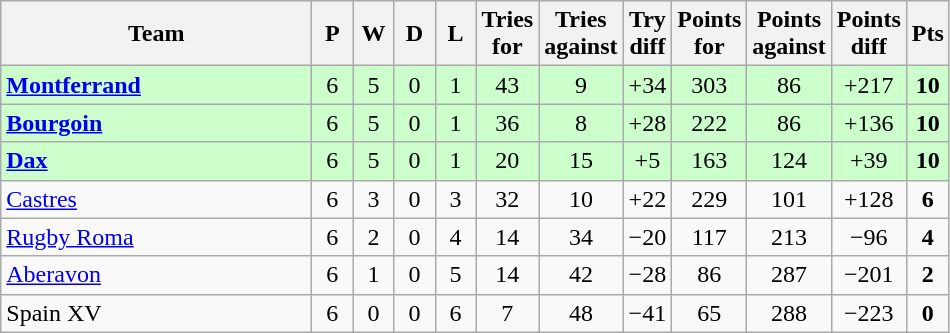<table class="wikitable" style="text-align: center;">
<tr>
<th width="200">Team</th>
<th width="20">P</th>
<th width="20">W</th>
<th width="20">D</th>
<th width="20">L</th>
<th width="20">Tries for</th>
<th width="20">Tries against</th>
<th width="20">Try diff</th>
<th width="20">Points for</th>
<th width="20">Points against</th>
<th width="25">Points diff</th>
<th width="20">Pts</th>
</tr>
<tr bgcolor="#ccffcc">
<td align="left"> <strong><a href='#'>Montferrand</a></strong></td>
<td>6</td>
<td>5</td>
<td>0</td>
<td>1</td>
<td>43</td>
<td>9</td>
<td>+34</td>
<td>303</td>
<td>86</td>
<td>+217</td>
<td><strong>10</strong></td>
</tr>
<tr bgcolor="#ccffcc">
<td align="left"> <strong><a href='#'>Bourgoin</a></strong></td>
<td>6</td>
<td>5</td>
<td>0</td>
<td>1</td>
<td>36</td>
<td>8</td>
<td>+28</td>
<td>222</td>
<td>86</td>
<td>+136</td>
<td><strong>10</strong></td>
</tr>
<tr bgcolor="#ccffcc">
<td align="left"> <strong><a href='#'>Dax</a></strong></td>
<td>6</td>
<td>5</td>
<td>0</td>
<td>1</td>
<td>20</td>
<td>15</td>
<td>+5</td>
<td>163</td>
<td>124</td>
<td>+39</td>
<td><strong>10</strong></td>
</tr>
<tr>
<td align="left"> <a href='#'>Castres</a></td>
<td>6</td>
<td>3</td>
<td>0</td>
<td>3</td>
<td>32</td>
<td>10</td>
<td>+22</td>
<td>229</td>
<td>101</td>
<td>+128</td>
<td><strong>6</strong></td>
</tr>
<tr>
<td align="left"> <a href='#'>Rugby Roma</a></td>
<td>6</td>
<td>2</td>
<td>0</td>
<td>4</td>
<td>14</td>
<td>34</td>
<td>−20</td>
<td>117</td>
<td>213</td>
<td>−96</td>
<td><strong>4</strong></td>
</tr>
<tr>
<td align="left"> <a href='#'>Aberavon</a></td>
<td>6</td>
<td>1</td>
<td>0</td>
<td>5</td>
<td>14</td>
<td>42</td>
<td>−28</td>
<td>86</td>
<td>287</td>
<td>−201</td>
<td><strong>2</strong></td>
</tr>
<tr>
<td align="left"> Spain XV</td>
<td>6</td>
<td>0</td>
<td>0</td>
<td>6</td>
<td>7</td>
<td>48</td>
<td>−41</td>
<td>65</td>
<td>288</td>
<td>−223</td>
<td><strong>0</strong></td>
</tr>
</table>
